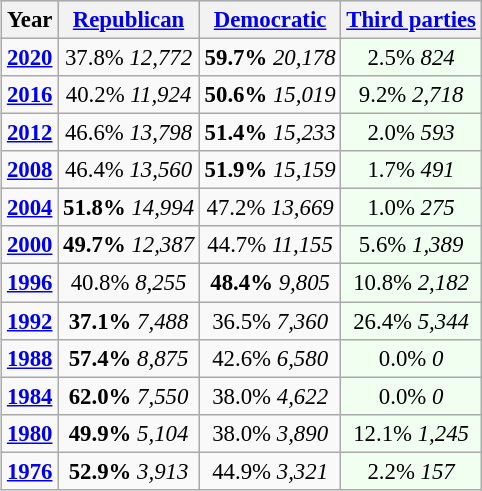<table class="wikitable"  style="margin:auto; float:right; font-size:95%;">
<tr style="background:lightgrey;">
<th>Year</th>
<th><a href='#'>Republican</a></th>
<th><a href='#'>Democratic</a></th>
<th><a href='#'>Third parties</a></th>
</tr>
<tr>
<td style="text-align:center;" ><strong><a href='#'>2020</a></strong></td>
<td style="text-align:center;" >37.8% <em>12,772</em></td>
<td style="text-align:center;" ><strong>59.7%</strong> <em>20,178</em></td>
<td style="text-align:center; background:honeyDew;">2.5% <em>824</em></td>
</tr>
<tr>
<td style="text-align:center;" ><strong><a href='#'>2016</a></strong></td>
<td style="text-align:center;" >40.2% <em>11,924</em></td>
<td style="text-align:center;" ><strong>50.6%</strong> <em>15,019</em></td>
<td style="text-align:center; background:honeyDew;">9.2% <em>2,718</em></td>
</tr>
<tr>
<td style="text-align:center;" ><strong><a href='#'>2012</a></strong></td>
<td style="text-align:center;" >46.6% <em>13,798</em></td>
<td style="text-align:center;" ><strong>51.4%</strong> <em>15,233</em></td>
<td style="text-align:center; background:honeyDew;">2.0% <em>593</em></td>
</tr>
<tr>
<td style="text-align:center;" ><strong><a href='#'>2008</a></strong></td>
<td style="text-align:center;" >46.4% <em>13,560</em></td>
<td style="text-align:center;" ><strong>51.9%</strong> <em>15,159</em></td>
<td style="text-align:center; background:honeyDew;">1.7% <em>491</em></td>
</tr>
<tr>
<td style="text-align:center;" ><strong><a href='#'>2004</a></strong></td>
<td style="text-align:center;" ><strong>51.8%</strong> <em>14,994</em></td>
<td style="text-align:center;" >47.2% <em>13,669</em></td>
<td style="text-align:center; background:honeyDew;">1.0% <em>275</em></td>
</tr>
<tr>
<td style="text-align:center;" ><strong><a href='#'>2000</a></strong></td>
<td style="text-align:center;" ><strong>49.7%</strong> <em>12,387</em></td>
<td style="text-align:center;" >44.7% <em>11,155</em></td>
<td style="text-align:center; background:honeyDew;">5.6% <em>1,389</em></td>
</tr>
<tr>
<td style="text-align:center;" ><strong><a href='#'>1996</a></strong></td>
<td style="text-align:center;" >40.8% <em>8,255</em></td>
<td style="text-align:center;" ><strong>48.4%</strong> <em>9,805</em></td>
<td style="text-align:center; background:honeyDew;">10.8% <em>2,182</em></td>
</tr>
<tr>
<td style="text-align:center;" ><strong><a href='#'>1992</a></strong></td>
<td style="text-align:center;" ><strong>37.1%</strong> <em>7,488</em></td>
<td style="text-align:center;" >36.5% <em>7,360</em></td>
<td style="text-align:center; background:honeyDew;">26.4% <em>5,344</em></td>
</tr>
<tr>
<td style="text-align:center;" ><strong><a href='#'>1988</a></strong></td>
<td style="text-align:center;" ><strong>57.4%</strong> <em>8,875</em></td>
<td style="text-align:center;" >42.6% <em>6,580</em></td>
<td style="text-align:center; background:honeyDew;">0.0% <em>0</em></td>
</tr>
<tr>
<td style="text-align:center;" ><strong><a href='#'>1984</a></strong></td>
<td style="text-align:center;" ><strong>62.0%</strong> <em>7,550</em></td>
<td style="text-align:center;" >38.0% <em>4,622</em></td>
<td style="text-align:center; background:honeyDew;">0.0% <em>0</em></td>
</tr>
<tr>
<td style="text-align:center;" ><strong><a href='#'>1980</a></strong></td>
<td style="text-align:center;" ><strong>49.9%</strong> <em>5,104</em></td>
<td style="text-align:center;" >38.0% <em>3,890</em></td>
<td style="text-align:center; background:honeyDew;">12.1% <em>1,245</em></td>
</tr>
<tr>
<td style="text-align:center;" ><strong><a href='#'>1976</a></strong></td>
<td style="text-align:center;" ><strong>52.9%</strong> <em>3,913</em></td>
<td style="text-align:center;" >44.9% <em>3,321</em></td>
<td style="text-align:center; background:honeyDew;">2.2% <em>157</em></td>
</tr>
</table>
